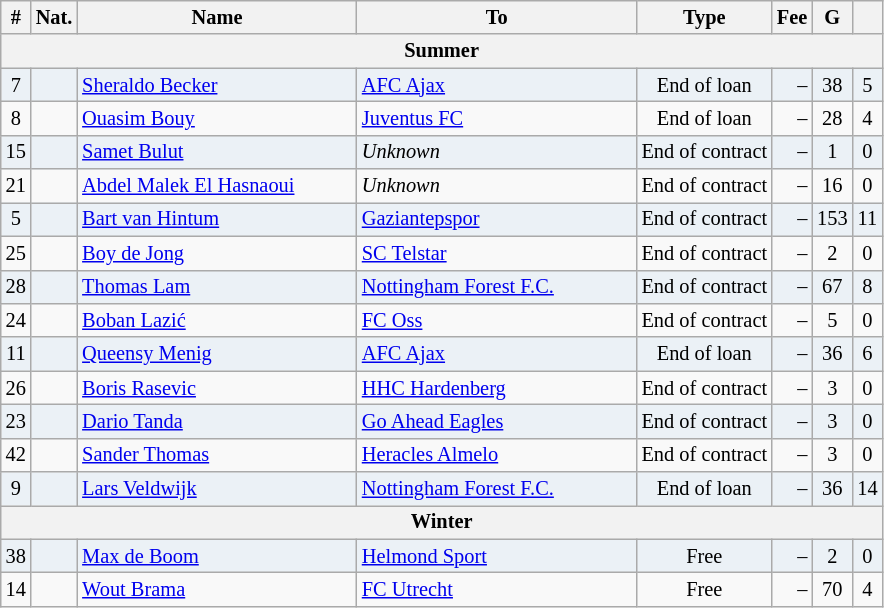<table class="wikitable sortable" style="font-size:85%;">
<tr>
<th>#</th>
<th>Nat.</th>
<th width="180">Name</th>
<th width="180">To</th>
<th>Type</th>
<th>Fee</th>
<th>G</th>
<th></th>
</tr>
<tr>
<th colspan=8>Summer</th>
</tr>
<tr bgcolor="#EBF1F6">
<td align=center>7</td>
<td align=center></td>
<td><a href='#'>Sheraldo Becker</a></td>
<td> <a href='#'>AFC Ajax</a></td>
<td align=center>End of loan</td>
<td align=right>–</td>
<td align=center>38</td>
<td align=center>5</td>
</tr>
<tr>
<td align=center>8</td>
<td align=center></td>
<td><a href='#'>Ouasim Bouy</a></td>
<td> <a href='#'>Juventus FC</a></td>
<td align=center>End of loan</td>
<td align=right>–</td>
<td align=center>28</td>
<td align=center>4</td>
</tr>
<tr bgcolor="#EBF1F6">
<td align=center>15</td>
<td align=center></td>
<td><a href='#'>Samet Bulut</a></td>
<td><em>Unknown</em></td>
<td align=center>End of contract</td>
<td align=right>–</td>
<td align=center>1</td>
<td align=center>0</td>
</tr>
<tr>
<td align=center>21</td>
<td align=center></td>
<td><a href='#'>Abdel Malek El Hasnaoui</a></td>
<td><em>Unknown</em></td>
<td align=center>End of contract</td>
<td align=right>–</td>
<td align=center>16</td>
<td align=center>0</td>
</tr>
<tr bgcolor="#EBF1F6">
<td align=center>5</td>
<td align=center></td>
<td><a href='#'>Bart van Hintum</a></td>
<td> <a href='#'>Gaziantepspor</a></td>
<td align=center>End of contract</td>
<td align=right>–</td>
<td align=center>153</td>
<td align=center>11</td>
</tr>
<tr>
<td align=center>25</td>
<td align=center></td>
<td><a href='#'>Boy de Jong</a></td>
<td> <a href='#'>SC Telstar</a></td>
<td align=center>End of contract</td>
<td align=right>–</td>
<td align=center>2</td>
<td align=center>0</td>
</tr>
<tr bgcolor="#EBF1F6">
<td align=center>28</td>
<td align=center></td>
<td><a href='#'>Thomas Lam</a></td>
<td> <a href='#'>Nottingham Forest F.C.</a></td>
<td align=center>End of contract</td>
<td align=right>–</td>
<td align=center>67</td>
<td align=center>8</td>
</tr>
<tr>
<td align=center>24</td>
<td align=center></td>
<td><a href='#'>Boban Lazić</a></td>
<td> <a href='#'>FC Oss</a></td>
<td align=center>End of contract</td>
<td align=right>–</td>
<td align=center>5</td>
<td align=center>0</td>
</tr>
<tr bgcolor="#EBF1F6">
<td align=center>11</td>
<td align=center></td>
<td><a href='#'>Queensy Menig</a></td>
<td> <a href='#'>AFC Ajax</a></td>
<td align=center>End of loan</td>
<td align=right>–</td>
<td align=center>36</td>
<td align=center>6</td>
</tr>
<tr>
<td align=center>26</td>
<td align=center></td>
<td><a href='#'>Boris Rasevic</a></td>
<td> <a href='#'>HHC Hardenberg</a></td>
<td align=center>End of contract</td>
<td align=right>–</td>
<td align=center>3</td>
<td align=center>0</td>
</tr>
<tr bgcolor="#EBF1F6">
<td align=center>23</td>
<td align=center></td>
<td><a href='#'>Dario Tanda</a></td>
<td> <a href='#'>Go Ahead Eagles</a></td>
<td align=center>End of contract</td>
<td align=right>–</td>
<td align=center>3</td>
<td align=center>0</td>
</tr>
<tr>
<td align=center>42</td>
<td align=center></td>
<td><a href='#'>Sander Thomas</a></td>
<td> <a href='#'>Heracles Almelo</a></td>
<td align=center>End of contract</td>
<td align=right>–</td>
<td align=center>3</td>
<td align=center>0</td>
</tr>
<tr bgcolor="#EBF1F6">
<td align=center>9</td>
<td align=center></td>
<td><a href='#'>Lars Veldwijk</a></td>
<td> <a href='#'>Nottingham Forest F.C.</a></td>
<td align=center>End of loan</td>
<td align=right>–</td>
<td align=center>36</td>
<td align=center>14</td>
</tr>
<tr>
<th colspan=8>Winter</th>
</tr>
<tr bgcolor="#EBF1F6">
<td align=center>38</td>
<td align=center></td>
<td><a href='#'>Max de Boom</a></td>
<td> <a href='#'>Helmond Sport</a></td>
<td align=center>Free</td>
<td align=right>–</td>
<td align=center>2</td>
<td align=center>0</td>
</tr>
<tr>
<td align=center>14</td>
<td align=center></td>
<td><a href='#'>Wout Brama</a></td>
<td> <a href='#'>FC Utrecht</a></td>
<td align=center>Free</td>
<td align=right>–</td>
<td align=center>70</td>
<td align=center>4</td>
</tr>
</table>
